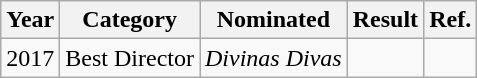<table class="wikitable">
<tr>
<th>Year</th>
<th>Category</th>
<th>Nominated</th>
<th>Result</th>
<th>Ref.</th>
</tr>
<tr>
<td>2017</td>
<td>Best Director</td>
<td><em>Divinas Divas</em></td>
<td></td>
<td></td>
</tr>
</table>
